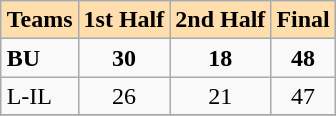<table class="wikitable" align=right>
<tr bgcolor=#ffdead align=center>
<td><strong>Teams</strong></td>
<td><strong>1st Half</strong></td>
<td><strong>2nd Half</strong></td>
<td><strong>Final</strong></td>
</tr>
<tr>
<td><strong>BU</strong></td>
<td align=center><strong>30</strong></td>
<td align=center><strong>18</strong></td>
<td align=center><strong>48</strong></td>
</tr>
<tr>
<td>L-IL</td>
<td align=center>26</td>
<td align=center>21</td>
<td align=center>47</td>
</tr>
<tr>
</tr>
</table>
